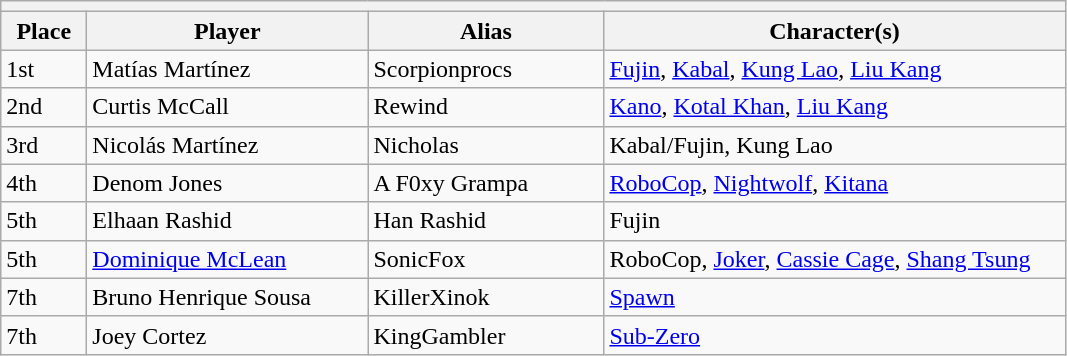<table class="wikitable">
<tr>
<th colspan=4></th>
</tr>
<tr>
<th style="width:50px;">Place</th>
<th style="width:180px;">Player</th>
<th style="width:150px;">Alias</th>
<th style="width:300px;">Character(s)</th>
</tr>
<tr>
<td>1st</td>
<td> Matías Martínez</td>
<td>Scorpionprocs</td>
<td><a href='#'>Fujin</a>, <a href='#'>Kabal</a>, <a href='#'>Kung Lao</a>, <a href='#'>Liu Kang</a></td>
</tr>
<tr>
<td>2nd</td>
<td> Curtis McCall</td>
<td>Rewind</td>
<td><a href='#'>Kano</a>, <a href='#'>Kotal Khan</a>, <a href='#'>Liu Kang</a></td>
</tr>
<tr>
<td>3rd</td>
<td> Nicolás Martínez</td>
<td>Nicholas</td>
<td>Kabal/Fujin, Kung Lao</td>
</tr>
<tr>
<td>4th</td>
<td> Denom Jones</td>
<td>A F0xy Grampa</td>
<td><a href='#'>RoboCop</a>, <a href='#'>Nightwolf</a>, <a href='#'>Kitana</a></td>
</tr>
<tr>
<td>5th</td>
<td> Elhaan Rashid</td>
<td>Han Rashid</td>
<td>Fujin</td>
</tr>
<tr>
<td>5th</td>
<td> <a href='#'>Dominique McLean</a></td>
<td>SonicFox</td>
<td>RoboCop, <a href='#'>Joker</a>, <a href='#'>Cassie Cage</a>, <a href='#'>Shang Tsung</a></td>
</tr>
<tr>
<td>7th</td>
<td> Bruno Henrique Sousa</td>
<td>KillerXinok</td>
<td><a href='#'>Spawn</a></td>
</tr>
<tr>
<td>7th</td>
<td> Joey Cortez</td>
<td>KingGambler</td>
<td><a href='#'>Sub-Zero</a></td>
</tr>
</table>
